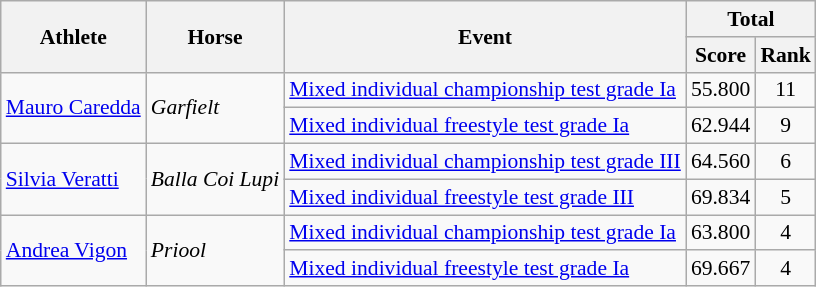<table class=wikitable style="font-size:90%">
<tr>
<th rowspan="2">Athlete</th>
<th rowspan="2">Horse</th>
<th rowspan="2">Event</th>
<th colspan="2">Total</th>
</tr>
<tr>
<th>Score</th>
<th>Rank</th>
</tr>
<tr>
<td rowspan="2"><a href='#'>Mauro Caredda</a></td>
<td rowspan="2"><em>Garfielt</em></td>
<td><a href='#'>Mixed individual championship test grade Ia</a></td>
<td align="center">55.800</td>
<td align="center">11</td>
</tr>
<tr>
<td><a href='#'>Mixed individual freestyle test grade Ia</a></td>
<td align="center">62.944</td>
<td align="center">9</td>
</tr>
<tr>
<td rowspan="2"><a href='#'>Silvia Veratti</a></td>
<td rowspan="2"><em>Balla Coi Lupi</em></td>
<td><a href='#'>Mixed individual championship test grade III</a></td>
<td align="center">64.560</td>
<td align="center">6</td>
</tr>
<tr>
<td><a href='#'>Mixed individual freestyle test grade III</a></td>
<td align="center">69.834</td>
<td align="center">5</td>
</tr>
<tr>
<td rowspan="2"><a href='#'>Andrea Vigon</a></td>
<td rowspan="2"><em>Priool</em></td>
<td><a href='#'>Mixed individual championship test grade Ia</a></td>
<td align="center">63.800</td>
<td align="center">4</td>
</tr>
<tr>
<td><a href='#'>Mixed individual freestyle test grade Ia</a></td>
<td align="center">69.667</td>
<td align="center">4</td>
</tr>
</table>
